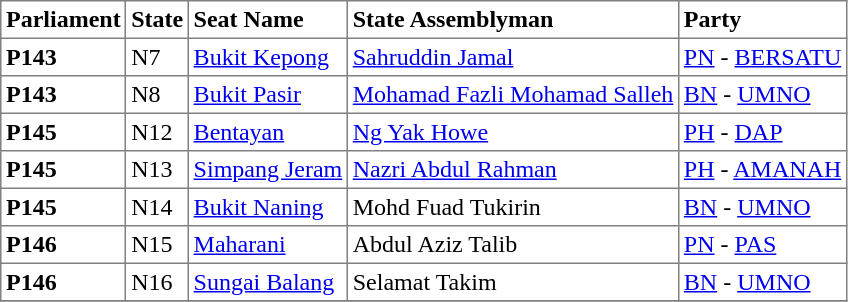<table class="toccolours sortable" border="1" cellpadding="3" style="border-collapse:collapse; text-align: left;">
<tr>
<th align="center">Parliament</th>
<th>State</th>
<th>Seat Name</th>
<th>State Assemblyman</th>
<th>Party</th>
</tr>
<tr>
<th align="left">P143</th>
<td>N7</td>
<td><a href='#'>Bukit Kepong</a></td>
<td><a href='#'>Sahruddin Jamal</a></td>
<td><a href='#'>PN</a> - <a href='#'>BERSATU</a></td>
</tr>
<tr>
<th align="left">P143</th>
<td>N8</td>
<td><a href='#'>Bukit Pasir</a></td>
<td><a href='#'>Mohamad Fazli Mohamad Salleh</a></td>
<td><a href='#'>BN</a> - <a href='#'>UMNO</a></td>
</tr>
<tr>
<th align="left">P145</th>
<td>N12</td>
<td><a href='#'>Bentayan</a></td>
<td><a href='#'>Ng Yak Howe</a></td>
<td><a href='#'>PH</a> - <a href='#'>DAP</a></td>
</tr>
<tr>
<th align="left">P145</th>
<td>N13</td>
<td><a href='#'>Simpang Jeram</a></td>
<td><a href='#'>Nazri Abdul Rahman</a></td>
<td><a href='#'>PH</a> - <a href='#'>AMANAH</a></td>
</tr>
<tr>
<th align="left">P145</th>
<td>N14</td>
<td><a href='#'>Bukit Naning</a></td>
<td>Mohd Fuad Tukirin</td>
<td><a href='#'>BN</a> - <a href='#'>UMNO</a></td>
</tr>
<tr>
<th align="left">P146</th>
<td>N15</td>
<td><a href='#'>Maharani</a></td>
<td>Abdul Aziz Talib</td>
<td><a href='#'>PN</a> - <a href='#'>PAS</a></td>
</tr>
<tr>
<th align="left">P146</th>
<td>N16</td>
<td><a href='#'>Sungai Balang</a></td>
<td>Selamat Takim</td>
<td><a href='#'>BN</a> - <a href='#'>UMNO</a></td>
</tr>
<tr>
</tr>
</table>
